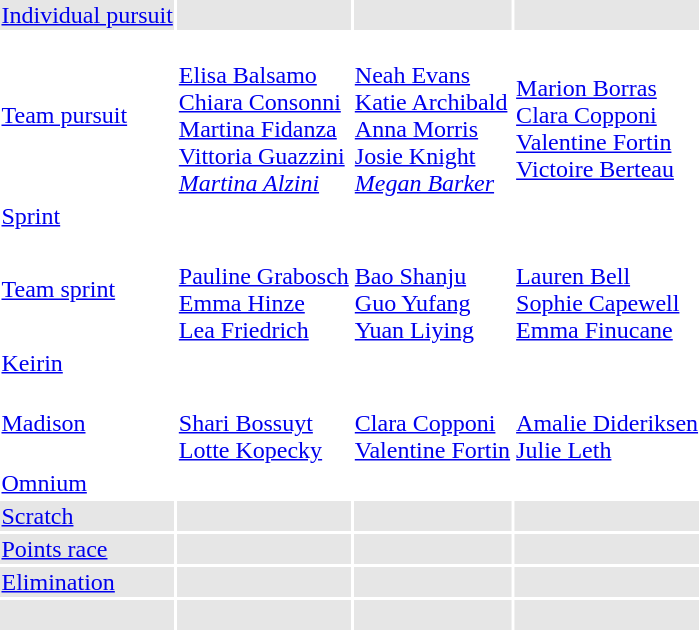<table>
<tr bgcolor="#e6e6e6">
<td><a href='#'>Individual pursuit</a><br></td>
<td></td>
<td></td>
<td></td>
</tr>
<tr>
<td><a href='#'>Team pursuit</a><br></td>
<td><br><a href='#'>Elisa Balsamo</a><br><a href='#'>Chiara Consonni</a><br><a href='#'>Martina Fidanza</a><br><a href='#'>Vittoria Guazzini</a><br><em><a href='#'>Martina Alzini</a></em></td>
<td><br><a href='#'>Neah Evans</a><br><a href='#'>Katie Archibald</a><br><a href='#'>Anna Morris</a><br><a href='#'>Josie Knight</a><br><em><a href='#'>Megan Barker</a></em></td>
<td><br><a href='#'>Marion Borras</a><br><a href='#'>Clara Copponi</a><br><a href='#'>Valentine Fortin</a><br><a href='#'>Victoire Berteau</a></td>
</tr>
<tr>
<td><a href='#'>Sprint</a><br></td>
<td></td>
<td></td>
<td></td>
</tr>
<tr>
<td><a href='#'>Team sprint</a><br></td>
<td><br><a href='#'>Pauline Grabosch</a><br><a href='#'>Emma Hinze</a><br><a href='#'>Lea Friedrich</a></td>
<td><br><a href='#'>Bao Shanju</a><br><a href='#'>Guo Yufang</a><br><a href='#'>Yuan Liying</a></td>
<td><br><a href='#'>Lauren Bell</a><br><a href='#'>Sophie Capewell</a><br><a href='#'>Emma Finucane</a></td>
</tr>
<tr>
<td><a href='#'>Keirin</a><br></td>
<td></td>
<td></td>
<td></td>
</tr>
<tr>
<td><a href='#'>Madison</a><br></td>
<td><br><a href='#'>Shari Bossuyt</a><br><a href='#'>Lotte Kopecky</a></td>
<td><br><a href='#'>Clara Copponi</a><br><a href='#'>Valentine Fortin</a></td>
<td><br><a href='#'>Amalie Dideriksen</a><br><a href='#'>Julie Leth</a></td>
</tr>
<tr>
<td><a href='#'>Omnium</a><br></td>
<td></td>
<td></td>
<td></td>
</tr>
<tr bgcolor="#e6e6e6">
<td><a href='#'>Scratch</a><br></td>
<td></td>
<td></td>
<td></td>
</tr>
<tr bgcolor="#e6e6e6">
<td><a href='#'>Points race</a><br></td>
<td></td>
<td></td>
<td></td>
</tr>
<tr bgcolor="#e6e6e6">
<td><a href='#'>Elimination</a><br></td>
<td></td>
<td></td>
<td></td>
</tr>
<tr bgcolor="#e6e6e6">
<td><br></td>
<td></td>
<td></td>
<td></td>
</tr>
</table>
